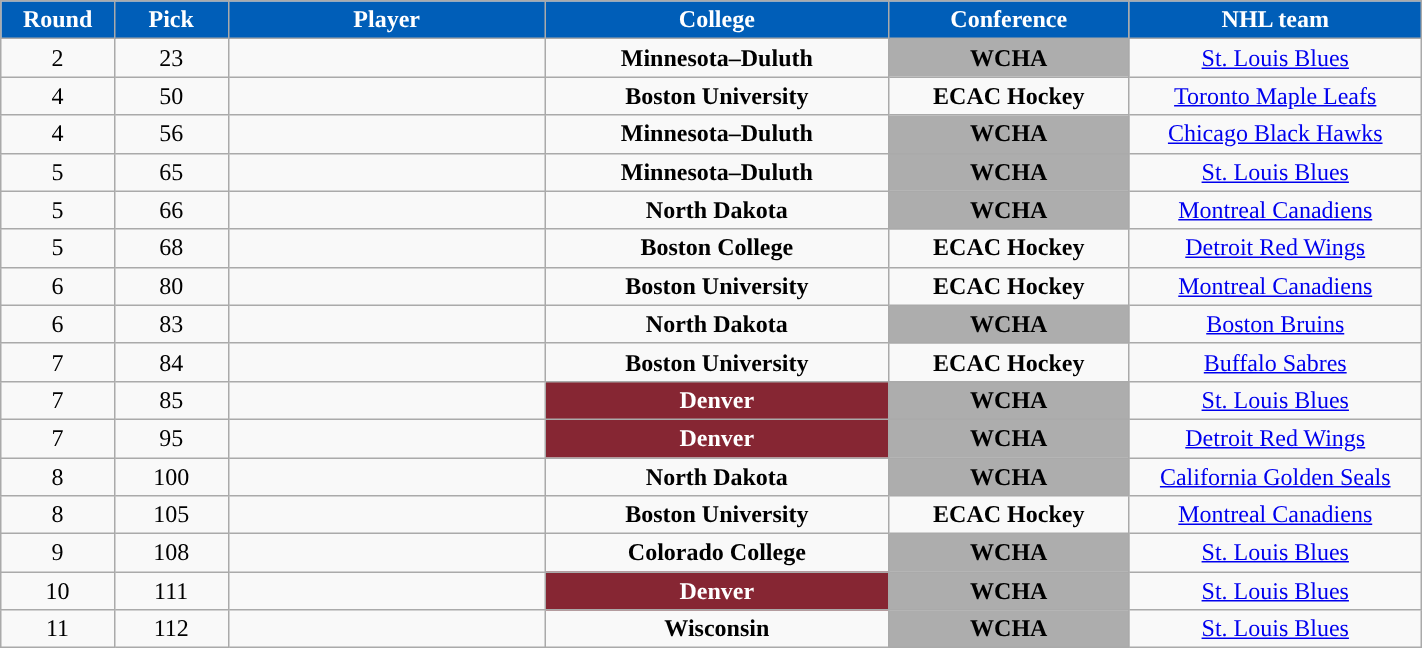<table class="wikitable sortable" width="75%">
<tr>
<th style="color:white; background-color:#005EB8; width: 4em;">Round</th>
<th style="color:white; background-color:#005EB8; width: 4em;">Pick</th>
<th style="color:white; background-color:#005EB8; width: 12em;">Player</th>
<th style="color:white; background-color:#005EB8; width: 13em;">College</th>
<th style="color:white; background-color:#005EB8; width: 9em;">Conference</th>
<th style="color:white; background-color:#005EB8; width: 11em;">NHL team</th>
</tr>
<tr align="center" bgcolor="">
<td>2</td>
<td>23</td>
<td></td>
<td><strong>Minnesota–Duluth</strong></td>
<td style="color:black; background:#ADADAD; "><strong>WCHA</strong></td>
<td><a href='#'>St. Louis Blues</a></td>
</tr>
<tr align="center" bgcolor="">
<td>4</td>
<td>50</td>
<td></td>
<td><strong>Boston University</strong></td>
<td><strong>ECAC Hockey</strong></td>
<td><a href='#'>Toronto Maple Leafs</a></td>
</tr>
<tr align="center" bgcolor="">
<td>4</td>
<td>56</td>
<td></td>
<td><strong>Minnesota–Duluth</strong></td>
<td style="color:black; background:#ADADAD; "><strong>WCHA</strong></td>
<td><a href='#'>Chicago Black Hawks</a></td>
</tr>
<tr align="center" bgcolor="">
<td>5</td>
<td>65</td>
<td></td>
<td><strong>Minnesota–Duluth</strong></td>
<td style="color:black; background:#ADADAD; "><strong>WCHA</strong></td>
<td><a href='#'>St. Louis Blues</a></td>
</tr>
<tr align="center" bgcolor="">
<td>5</td>
<td>66</td>
<td></td>
<td><strong>North Dakota</strong></td>
<td style="color:black; background:#ADADAD; "><strong>WCHA</strong></td>
<td><a href='#'>Montreal Canadiens</a></td>
</tr>
<tr align="center" bgcolor="">
<td>5</td>
<td>68</td>
<td></td>
<td><strong>Boston College</strong></td>
<td><strong>ECAC Hockey</strong></td>
<td><a href='#'>Detroit Red Wings</a></td>
</tr>
<tr align="center" bgcolor="">
<td>6</td>
<td>80</td>
<td></td>
<td><strong>Boston University</strong></td>
<td><strong>ECAC Hockey</strong></td>
<td><a href='#'>Montreal Canadiens</a></td>
</tr>
<tr align="center" bgcolor="">
<td>6</td>
<td>83</td>
<td></td>
<td><strong>North Dakota</strong></td>
<td style="color:black; background:#ADADAD; "><strong>WCHA</strong></td>
<td><a href='#'>Boston Bruins</a></td>
</tr>
<tr align="center" bgcolor="">
<td>7</td>
<td>84</td>
<td></td>
<td><strong>Boston University</strong></td>
<td><strong>ECAC Hockey</strong></td>
<td><a href='#'>Buffalo Sabres</a></td>
</tr>
<tr align="center" bgcolor="">
<td>7</td>
<td>85</td>
<td></td>
<td style="color:white; background:#862633; "><strong>Denver</strong></td>
<td style="color:black; background:#ADADAD; "><strong>WCHA</strong></td>
<td><a href='#'>St. Louis Blues</a></td>
</tr>
<tr align="center" bgcolor="">
<td>7</td>
<td>95</td>
<td></td>
<td style="color:white; background:#862633; "><strong>Denver</strong></td>
<td style="color:black; background:#ADADAD; "><strong>WCHA</strong></td>
<td><a href='#'>Detroit Red Wings</a></td>
</tr>
<tr align="center" bgcolor="">
<td>8</td>
<td>100</td>
<td></td>
<td><strong>North Dakota</strong></td>
<td style="color:black; background:#ADADAD; "><strong>WCHA</strong></td>
<td><a href='#'>California Golden Seals</a></td>
</tr>
<tr align="center" bgcolor="">
<td>8</td>
<td>105</td>
<td></td>
<td><strong>Boston University</strong></td>
<td><strong>ECAC Hockey</strong></td>
<td><a href='#'>Montreal Canadiens</a></td>
</tr>
<tr align="center" bgcolor="">
<td>9</td>
<td>108</td>
<td></td>
<td><strong>Colorado College</strong></td>
<td style="color:black; background:#ADADAD; "><strong>WCHA</strong></td>
<td><a href='#'>St. Louis Blues</a></td>
</tr>
<tr align="center" bgcolor="">
<td>10</td>
<td>111</td>
<td></td>
<td style="color:white; background:#862633; "><strong>Denver</strong></td>
<td style="color:black; background:#ADADAD; "><strong>WCHA</strong></td>
<td><a href='#'>St. Louis Blues</a></td>
</tr>
<tr align="center" bgcolor="">
<td>11</td>
<td>112</td>
<td></td>
<td><strong>Wisconsin</strong></td>
<td style="color:black; background:#ADADAD; "><strong>WCHA</strong></td>
<td><a href='#'>St. Louis Blues</a></td>
</tr>
</table>
